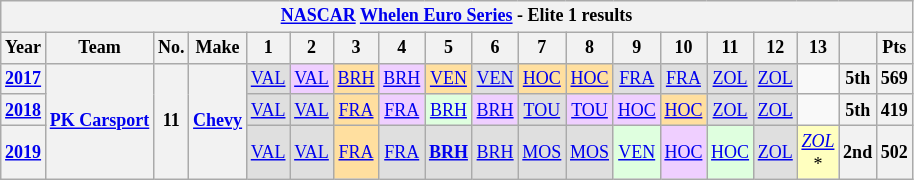<table class="wikitable" style="text-align:center; font-size:75%">
<tr>
<th colspan=21><a href='#'>NASCAR</a> <a href='#'>Whelen Euro Series</a> - Elite 1 results</th>
</tr>
<tr>
<th>Year</th>
<th>Team</th>
<th>No.</th>
<th>Make</th>
<th>1</th>
<th>2</th>
<th>3</th>
<th>4</th>
<th>5</th>
<th>6</th>
<th>7</th>
<th>8</th>
<th>9</th>
<th>10</th>
<th>11</th>
<th>12</th>
<th>13</th>
<th></th>
<th>Pts</th>
</tr>
<tr>
<th><a href='#'>2017</a></th>
<th rowspan=3><a href='#'>PK Carsport</a></th>
<th rowspan=3>11</th>
<th rowspan=3><a href='#'>Chevy</a></th>
<td style="background-color:#DFDFDF"><a href='#'>VAL</a><br></td>
<td style="background-color:#EFCFFF"><a href='#'>VAL</a><br></td>
<td style="background-color:#FFDF9F"><a href='#'>BRH</a><br></td>
<td style="background-color:#EFCFFF"><a href='#'>BRH</a><br></td>
<td style="background-color:#FFDF9F"><a href='#'>VEN</a><br></td>
<td style="background-color:#DFDFDF"><a href='#'>VEN</a><br></td>
<td style="background-color:#FFDF9F"><a href='#'>HOC</a><br></td>
<td style="background-color:#FFDF9F"><a href='#'>HOC</a><br></td>
<td style="background-color:#DFDFDF"><a href='#'>FRA</a><br></td>
<td style="background-color:#DFDFDF"><a href='#'>FRA</a><br></td>
<td style="background-color:#DFDFDF"><a href='#'>ZOL</a><br></td>
<td style="background-color:#DFDFDF"><a href='#'>ZOL</a><br></td>
<td></td>
<th>5th</th>
<th>569</th>
</tr>
<tr>
<th><a href='#'>2018</a></th>
<td style="background-color:#DFDFDF"><a href='#'>VAL</a><br></td>
<td style="background-color:#DFDFDF"><a href='#'>VAL</a><br></td>
<td style="background-color:#FFDF9F"><a href='#'>FRA</a><br></td>
<td style="background-color:#EFCFFF"><a href='#'>FRA</a><br></td>
<td style="background-color:#DFFFDF"><a href='#'>BRH</a><br></td>
<td style="background-color:#EFCFFF"><a href='#'>BRH</a><br></td>
<td style="background-color:#DFDFDF"><a href='#'>TOU</a><br></td>
<td style="background-color:#EFCFFF"><a href='#'>TOU</a><br></td>
<td style="background-color:#EFCFFF"><a href='#'>HOC</a><br></td>
<td style="background-color:#FFDF9F"><a href='#'>HOC</a><br></td>
<td style="background-color:#DFDFDF"><a href='#'>ZOL</a><br></td>
<td style="background-color:#DFDFDF"><a href='#'>ZOL</a><br></td>
<td></td>
<th>5th</th>
<th>419</th>
</tr>
<tr>
<th><a href='#'>2019</a></th>
<td style="background-color:#DFDFDF"><a href='#'>VAL</a><br></td>
<td style="background-color:#DFDFDF"><a href='#'>VAL</a><br></td>
<td style="background-color:#FFDF9F"><a href='#'>FRA</a><br></td>
<td style="background-color:#DFDFDF"><a href='#'>FRA</a><br></td>
<td style="background-color:#DFDFDF"><strong><a href='#'>BRH</a></strong><br></td>
<td style="background-color:#DFDFDF"><a href='#'>BRH</a><br></td>
<td style="background-color:#DFDFDF"><a href='#'>MOS</a><br></td>
<td style="background-color:#DFDFDF"><a href='#'>MOS</a><br></td>
<td style="background-color:#DFFFDF"><a href='#'>VEN</a><br></td>
<td style="background-color:#EFCFFF"><a href='#'>HOC</a><br></td>
<td style="background-color:#DFFFDF"><a href='#'>HOC</a><br></td>
<td style="background-color:#DFDFDF"><a href='#'>ZOL</a><br></td>
<td style="background-color:#FFFFBF"><em><a href='#'>ZOL</a></em><br>*</td>
<th>2nd</th>
<th>502</th>
</tr>
</table>
